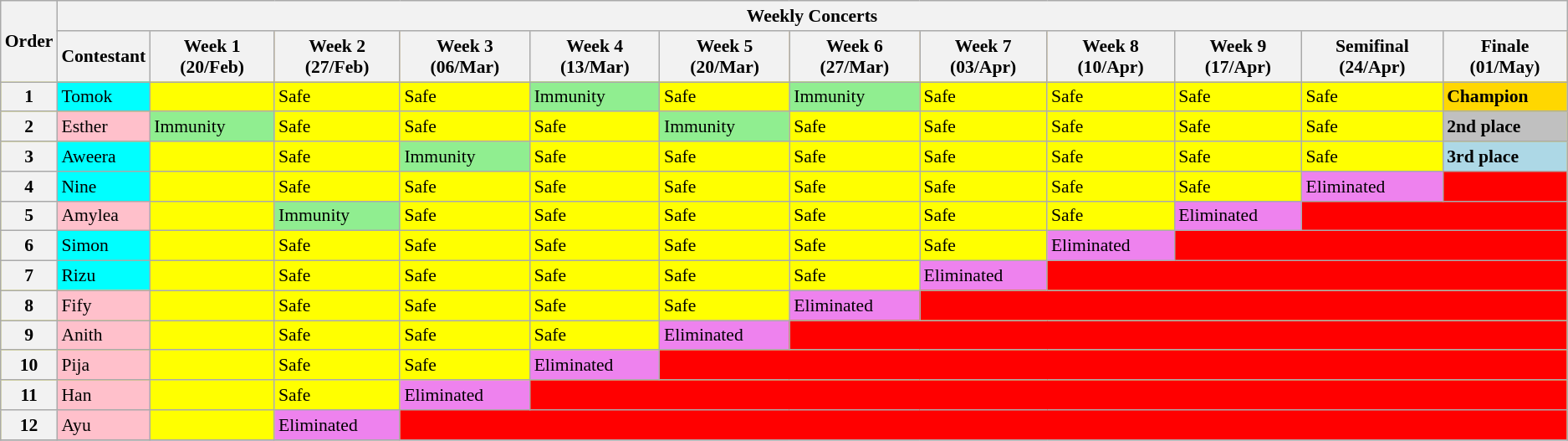<table class="wikitable" style="font-size:90%;">
<tr>
<th rowspan="2">Order</th>
<th colspan="12">Weekly Concerts</th>
</tr>
<tr bgcolor="orange"|>
<th>Contestant</th>
<th>Week 1 (20/Feb)</th>
<th>Week 2 (27/Feb)</th>
<th>Week 3 (06/Mar)</th>
<th>Week 4 (13/Mar)</th>
<th>Week 5 (20/Mar)</th>
<th>Week 6 (27/Mar)</th>
<th>Week 7 (03/Apr)</th>
<th>Week 8 (10/Apr)</th>
<th>Week 9 (17/Apr)</th>
<th>Semifinal (24/Apr)</th>
<th>Finale (01/May)</th>
</tr>
<tr bgcolor="yellow"|>
<th bgcolor="steelblue">1</th>
<td bgcolor="cyan">Tomok</td>
<td></td>
<td>Safe</td>
<td>Safe</td>
<td bgcolor="lightgreen">Immunity</td>
<td>Safe</td>
<td bgcolor="lightgreen">Immunity</td>
<td>Safe</td>
<td>Safe</td>
<td>Safe</td>
<td>Safe</td>
<td bgcolor="gold"><strong>Champion</strong></td>
</tr>
<tr bgcolor="yellow"|>
<th bgcolor="steelblue">2</th>
<td bgcolor="pink">Esther</td>
<td bgcolor="lightgreen">Immunity</td>
<td>Safe</td>
<td>Safe</td>
<td>Safe</td>
<td bgcolor="lightgreen">Immunity</td>
<td>Safe</td>
<td>Safe</td>
<td>Safe</td>
<td>Safe</td>
<td>Safe</td>
<td bgcolor="silver"><strong>2nd place</strong></td>
</tr>
<tr bgcolor="yellow"|>
<th bgcolor="steelblue">3</th>
<td bgcolor="cyan">Aweera</td>
<td></td>
<td>Safe</td>
<td bgcolor="lightgreen">Immunity</td>
<td>Safe</td>
<td>Safe</td>
<td>Safe</td>
<td>Safe</td>
<td>Safe</td>
<td>Safe</td>
<td>Safe</td>
<td bgcolor="lightblue"><strong>3rd place</strong></td>
</tr>
<tr bgcolor="yellow"|>
<th bgcolor="steelblue">4</th>
<td bgcolor="cyan">Nine</td>
<td></td>
<td>Safe</td>
<td>Safe</td>
<td>Safe</td>
<td>Safe</td>
<td>Safe</td>
<td>Safe</td>
<td>Safe</td>
<td>Safe</td>
<td bgcolor="violet">Eliminated</td>
<td bgcolor="red" colspan="10"></td>
</tr>
<tr bgcolor="yellow"|>
<th bgcolor="steelblue">5</th>
<td bgcolor="pink">Amylea</td>
<td></td>
<td bgcolor="lightgreen">Immunity</td>
<td>Safe</td>
<td>Safe</td>
<td>Safe</td>
<td>Safe</td>
<td>Safe</td>
<td>Safe</td>
<td bgcolor="violet">Eliminated</td>
<td bgcolor="red" colspan="10"></td>
</tr>
<tr bgcolor="yellow"|>
<th bgcolor="steelblue">6</th>
<td bgcolor="cyan">Simon</td>
<td></td>
<td>Safe</td>
<td>Safe</td>
<td>Safe</td>
<td>Safe</td>
<td>Safe</td>
<td>Safe</td>
<td bgcolor="violet">Eliminated</td>
<td bgcolor="red" colspan="10"></td>
</tr>
<tr bgcolor="yellow"|>
<th bgcolor="steelblue">7</th>
<td bgcolor="cyan">Rizu</td>
<td></td>
<td>Safe</td>
<td>Safe</td>
<td>Safe</td>
<td>Safe</td>
<td>Safe</td>
<td bgcolor="violet">Eliminated</td>
<td bgcolor="red" colspan="10"></td>
</tr>
<tr bgcolor="yellow"|>
<th bgcolor="steelblue">8</th>
<td bgcolor="pink">Fify</td>
<td></td>
<td>Safe</td>
<td>Safe</td>
<td>Safe</td>
<td>Safe</td>
<td bgcolor="violet">Eliminated</td>
<td bgcolor="red" colspan="10"></td>
</tr>
<tr bgcolor="yellow"|>
<th bgcolor="steelblue">9</th>
<td bgcolor="pink">Anith</td>
<td></td>
<td>Safe</td>
<td>Safe</td>
<td>Safe</td>
<td bgcolor="violet">Eliminated</td>
<td bgcolor="red" colspan="10"></td>
</tr>
<tr bgcolor="yellow"|>
<th bgcolor="steelblue">10</th>
<td bgcolor="pink">Pija</td>
<td></td>
<td>Safe</td>
<td>Safe</td>
<td bgcolor="violet">Eliminated</td>
<td bgcolor="red" colspan="10"></td>
</tr>
<tr bgcolor="yellow"|>
<th bgcolor="steelblue">11</th>
<td bgcolor="pink">Han</td>
<td></td>
<td>Safe</td>
<td bgcolor="violet">Eliminated</td>
<td bgcolor="red" colspan="10"></td>
</tr>
<tr bgcolor="yellow"|>
<th bgcolor="steelblue">12</th>
<td bgcolor="pink">Ayu</td>
<td></td>
<td bgcolor="violet">Eliminated</td>
<td bgcolor="red" colspan="10"></td>
</tr>
<tr>
</tr>
</table>
